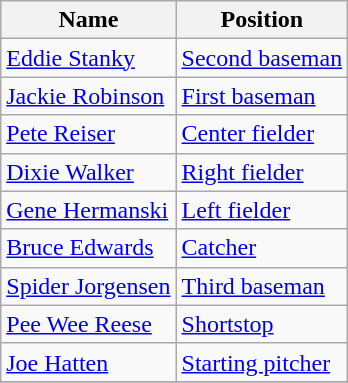<table class="wikitable" style="text-align:left">
<tr>
<th>Name</th>
<th>Position</th>
</tr>
<tr>
<td><a href='#'>Eddie Stanky</a></td>
<td><a href='#'>Second baseman</a></td>
</tr>
<tr>
<td><a href='#'>Jackie Robinson</a></td>
<td><a href='#'>First baseman</a></td>
</tr>
<tr>
<td><a href='#'>Pete Reiser</a></td>
<td><a href='#'>Center fielder</a></td>
</tr>
<tr>
<td><a href='#'>Dixie Walker</a></td>
<td><a href='#'>Right fielder</a></td>
</tr>
<tr>
<td><a href='#'>Gene Hermanski</a></td>
<td><a href='#'>Left fielder</a></td>
</tr>
<tr>
<td><a href='#'>Bruce Edwards</a></td>
<td><a href='#'>Catcher</a></td>
</tr>
<tr>
<td><a href='#'>Spider Jorgensen</a></td>
<td><a href='#'>Third baseman</a></td>
</tr>
<tr>
<td><a href='#'>Pee Wee Reese</a></td>
<td><a href='#'>Shortstop</a></td>
</tr>
<tr>
<td><a href='#'>Joe Hatten</a></td>
<td><a href='#'>Starting pitcher</a></td>
</tr>
<tr>
</tr>
</table>
